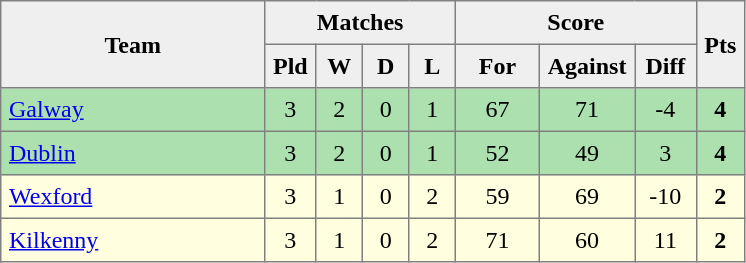<table style=border-collapse:collapse border=1 cellspacing=0 cellpadding=5>
<tr align=center bgcolor=#efefef>
<th rowspan=2 width=165>Team</th>
<th colspan=4>Matches</th>
<th colspan=3>Score</th>
<th rowspan=2width=20>Pts</th>
</tr>
<tr align=center bgcolor=#efefef>
<th width=20>Pld</th>
<th width=20>W</th>
<th width=20>D</th>
<th width=20>L</th>
<th width=45>For</th>
<th width=45>Against</th>
<th width=30>Diff</th>
</tr>
<tr align=center style="background:#ACE1AF;">
<td style="text-align:left;"><a href='#'>Galway</a></td>
<td>3</td>
<td>2</td>
<td>0</td>
<td>1</td>
<td>67</td>
<td>71</td>
<td>-4</td>
<td><strong>4</strong></td>
</tr>
<tr align=center style="background:#ACE1AF;">
<td style="text-align:left;"><a href='#'>Dublin</a></td>
<td>3</td>
<td>2</td>
<td>0</td>
<td>1</td>
<td>52</td>
<td>49</td>
<td>3</td>
<td><strong>4</strong></td>
</tr>
<tr align=center style="background:#FFFFE0;">
<td style="text-align:left;"><a href='#'>Wexford</a></td>
<td>3</td>
<td>1</td>
<td>0</td>
<td>2</td>
<td>59</td>
<td>69</td>
<td>-10</td>
<td><strong>2</strong></td>
</tr>
<tr align=center style="background:#FFFFE0;">
<td style="text-align:left;"><a href='#'>Kilkenny</a></td>
<td>3</td>
<td>1</td>
<td>0</td>
<td>2</td>
<td>71</td>
<td>60</td>
<td>11</td>
<td><strong>2</strong></td>
</tr>
</table>
